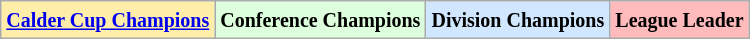<table class="wikitable">
<tr>
<td bgcolor="#ffeeaa"><small><strong><a href='#'>Calder Cup Champions</a></strong></small></td>
<td bgcolor="#ddffdd"><small><strong>Conference Champions</strong></small></td>
<td bgcolor="#d0e7ff"><small><strong>Division Champions</strong></small></td>
<td bgcolor="#ffbbbb"><small><strong>League Leader</strong></small></td>
</tr>
</table>
